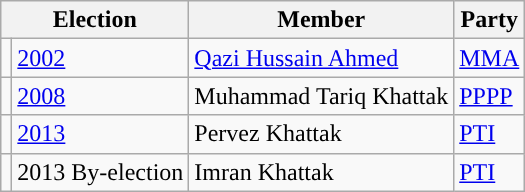<table class="wikitable">
<tr>
<th colspan="2">Election</th>
<th>Member</th>
<th>Party</th>
</tr>
<tr>
<td style="background-color: "></td>
<td><a href='#'>2002</a></td>
<td><a href='#'>Qazi Hussain Ahmed</a></td>
<td><a href='#'>MMA</a></td>
</tr>
<tr>
<td style="background-color: "></td>
<td><a href='#'>2008</a></td>
<td>Muhammad Tariq Khattak</td>
<td><a href='#'>PPPP</a></td>
</tr>
<tr>
<td style="background-color: "></td>
<td><a href='#'>2013</a></td>
<td>Pervez Khattak</td>
<td><a href='#'>PTI</a></td>
</tr>
<tr>
<td style="background-color: "></td>
<td>2013 By-election</td>
<td>Imran Khattak</td>
<td><a href='#'>PTI</a></td>
</tr>
</table>
